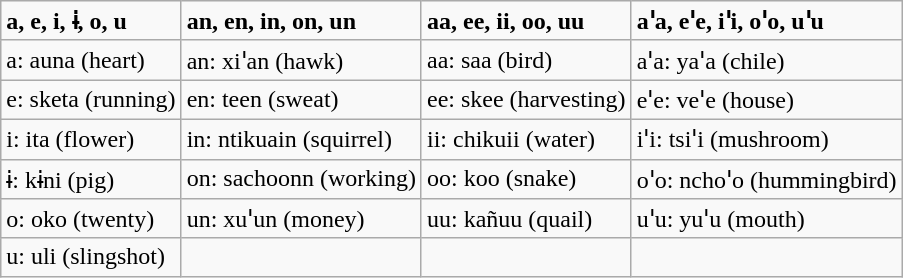<table class="wikitable">
<tr>
<td><strong>a, e, i, ɨ, o, u</strong></td>
<td><strong>an, en, in, on, un</strong></td>
<td><strong>aa, ee, ii, oo, uu</strong></td>
<td><strong>aꞌa, eꞌe, iꞌi, oꞌo, uꞌu</strong></td>
</tr>
<tr>
<td>a: auna (heart)</td>
<td>an: xiꞌan (hawk)</td>
<td>aa: saa (bird)</td>
<td>aꞌa: yaꞌa (chile)</td>
</tr>
<tr>
<td>e: sketa (running)</td>
<td>en: teen (sweat)</td>
<td>ee: skee (harvesting)</td>
<td>eꞌe: veꞌe (house)</td>
</tr>
<tr>
<td>i: ita (flower)</td>
<td>in: ntikuain (squirrel)</td>
<td>ii: chikuii (water)</td>
<td>iꞌi: tsiꞌi (mushroom)</td>
</tr>
<tr>
<td>ɨ: kɨni (pig)</td>
<td>on: sachoonn (working)</td>
<td>oo: koo (snake)</td>
<td>oꞌo: nchoꞌo (hummingbird)</td>
</tr>
<tr>
<td>o: oko (twenty)</td>
<td>un: xuꞌun (money)</td>
<td>uu: kañuu (quail)</td>
<td>uꞌu: yuꞌu (mouth)</td>
</tr>
<tr>
<td>u: uli (slingshot)</td>
<td></td>
<td></td>
<td></td>
</tr>
</table>
